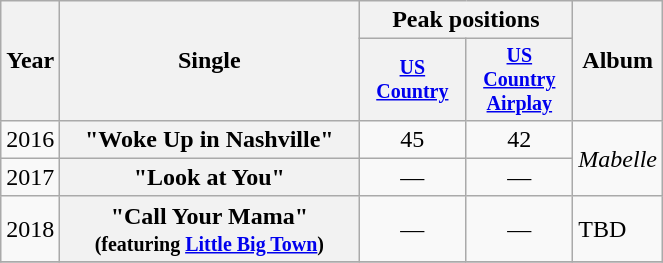<table class="wikitable plainrowheaders" style="text-align:center;">
<tr>
<th rowspan="2">Year</th>
<th rowspan="2" style="width:12em;">Single</th>
<th colspan="2">Peak positions</th>
<th rowspan="2">Album</th>
</tr>
<tr style="font-size:smaller;">
<th width="65"><a href='#'>US<br> Country</a></th>
<th width="65"><a href='#'>US<br> Country<br> Airplay</a></th>
</tr>
<tr>
<td>2016</td>
<th scope="row">"Woke Up in Nashville"</th>
<td>45</td>
<td>42</td>
<td align="left" rowspan="2"><em>Mabelle</em></td>
</tr>
<tr>
<td>2017</td>
<th scope="row">"Look at You"</th>
<td>—</td>
<td>—</td>
</tr>
<tr>
<td>2018</td>
<th scope="row">"Call Your Mama"<br><small>(featuring <a href='#'>Little Big Town</a>)</small></th>
<td>—</td>
<td>—</td>
<td align="left">TBD</td>
</tr>
<tr>
</tr>
</table>
